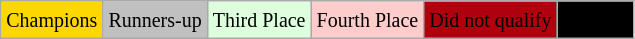<table class="wikitable">
<tr>
<td bgcolor=gold><small>Champions</small></td>
<td bgcolor=silver><small>Runners-up</small></td>
<td bgcolor="#DDFFDD"><small>Third Place</small></td>
<td bgcolor="#FFCCCC"><small>Fourth Place</small></td>
<td bgcolor="#Bronze"><small>Did not qualify</small></td>
<td bgcolor="#000000"><small><span>not held</span></small></td>
</tr>
</table>
